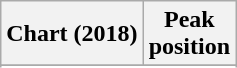<table class="wikitable sortable plainrowheaders">
<tr>
<th scope="col">Chart (2018)</th>
<th scope="col">Peak<br>position</th>
</tr>
<tr>
</tr>
<tr>
</tr>
</table>
